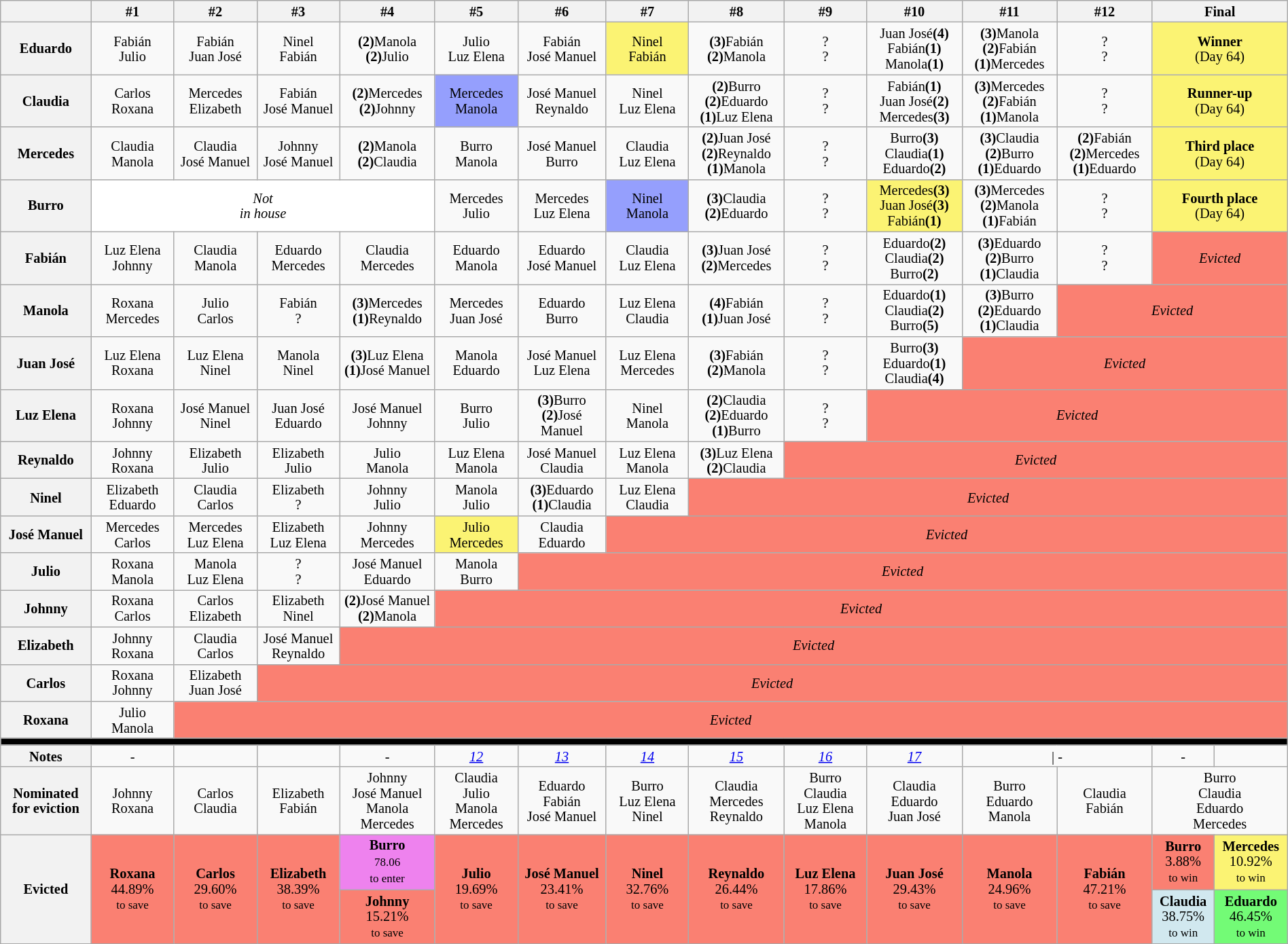<table class="wikitable" style="text-align:center; width:100%; font-size:85%; line-height:15px;">
<tr>
<th style="width:5%"></th>
<th style="width:5%">#1</th>
<th style="width:5%">#2</th>
<th style="width:5%">#3</th>
<th style="width:5%">#4</th>
<th style="width:5%">#5</th>
<th style="width:5%">#6</th>
<th style="width:5%">#7</th>
<th style="width:5%">#8</th>
<th style="width:5%">#9</th>
<th style="width:5%">#10</th>
<th style="width:5%">#11</th>
<th style="width:5%">#12</th>
<th colspan="2" style="width:5%">Final</th>
</tr>
<tr>
<th>Eduardo</th>
<td>Fabián<br>Julio</td>
<td>Fabián<br>Juan José</td>
<td>Ninel<br>Fabián</td>
<td><strong>(2)</strong>Manola<br><strong>(2)</strong>Julio</td>
<td>Julio<br>Luz Elena</td>
<td>Fabián<br>José Manuel</td>
<td style="background:#FBF373">Ninel<br>Fabián</td>
<td><strong>(3)</strong>Fabián<br><strong>(2)</strong>Manola</td>
<td>?<br>?</td>
<td>Juan José<strong>(4)</strong><br>Fabián<strong>(1)</strong><br>Manola<strong>(1)</strong></td>
<td><strong>(3)</strong>Manola<br><strong>(2)</strong>Fabián<br><strong>(1)</strong>Mercedes</td>
<td>?<br>?</td>
<td colspan="2" style="background:#FBF373;"><strong>Winner</strong><br>(Day 64)</td>
</tr>
<tr>
<th>Claudia</th>
<td>Carlos<br>Roxana</td>
<td>Mercedes<br>Elizabeth</td>
<td>Fabián<br>José Manuel</td>
<td><strong>(2)</strong>Mercedes<strong><br>(2)</strong>Johnny</td>
<td style="background:#959ffd">Mercedes<br>Manola</td>
<td>José Manuel<br>Reynaldo</td>
<td>Ninel<br>Luz Elena</td>
<td><strong>(2)</strong>Burro<br><strong>(2)</strong>Eduardo<br><strong>(1)</strong>Luz Elena</td>
<td>?<br>?</td>
<td>Fabián<strong>(1)</strong><br>Juan José<strong>(2)</strong><br>Mercedes<strong>(3)</strong></td>
<td><strong>(3)</strong>Mercedes<br><strong>(2)</strong>Fabián<br><strong>(1)</strong>Manola</td>
<td>?<br>?</td>
<td colspan="2" style="background:#FBF373;"><strong>Runner-up</strong><br>(Day 64)</td>
</tr>
<tr>
<th>Mercedes</th>
<td>Claudia<br>Manola</td>
<td>Claudia<br>José Manuel</td>
<td>Johnny<br>José Manuel</td>
<td><strong>(2)</strong>Manola<br><strong>(2)</strong>Claudia</td>
<td>Burro<br>Manola</td>
<td>José Manuel<br>Burro</td>
<td>Claudia<br>Luz Elena</td>
<td><strong>(2)</strong>Juan José<br><strong>(2)</strong>Reynaldo<br><strong>(1)</strong>Manola</td>
<td>?<br>?</td>
<td>Burro<strong>(3)</strong><br>Claudia<strong>(1)</strong><br>Eduardo<strong>(2)</strong></td>
<td><strong>(3)</strong>Claudia<br><strong>(2)</strong>Burro<br><strong>(1)</strong>Eduardo</td>
<td><strong>(2)</strong>Fabián<br><strong>(2)</strong>Mercedes<br><strong>(1)</strong>Eduardo</td>
<td colspan="2" style="background:#FBF373;"><strong>Third place</strong><br>(Day 64)</td>
</tr>
<tr>
<th>Burro</th>
<td style="background:white" colspan="4"><em>Not<br>in house</em></td>
<td>Mercedes<br>Julio</td>
<td>Mercedes<br>Luz Elena</td>
<td style="background:#959ffd">Ninel<br>Manola</td>
<td><strong>(3)</strong>Claudia<br><strong>(2)</strong>Eduardo</td>
<td>?<br>?</td>
<td style="background:#FBF373">Mercedes<strong>(3)</strong><br>Juan José<strong>(3)</strong><br>Fabián<strong>(1)</strong></td>
<td><strong>(3)</strong>Mercedes<br><strong>(2)</strong>Manola<br><strong>(1)</strong>Fabián</td>
<td>?<br>?</td>
<td colspan="2" style="background:#FBF373;"><strong>Fourth place</strong><br>(Day 64)</td>
</tr>
<tr>
<th>Fabián</th>
<td>Luz Elena<br>Johnny</td>
<td>Claudia<br>Manola</td>
<td>Eduardo<br>Mercedes</td>
<td>Claudia<br>Mercedes</td>
<td>Eduardo<br>Manola</td>
<td>Eduardo<br>José Manuel</td>
<td>Claudia<br>Luz Elena</td>
<td><strong>(3)</strong>Juan José<br><strong>(2)</strong>Mercedes</td>
<td>?<br>?</td>
<td>Eduardo<strong>(2)</strong><br>Claudia<strong>(2)</strong><br>Burro<strong>(2)</strong></td>
<td><strong>(3)</strong>Eduardo<br><strong>(2)</strong>Burro<br><strong>(1)</strong>Claudia</td>
<td>?<br>?</td>
<td colspan="2" style="background:#FA8072"><em>Evicted</em></td>
</tr>
<tr>
<th>Manola</th>
<td>Roxana<br>Mercedes</td>
<td>Julio<br>Carlos</td>
<td>Fabián<br>?</td>
<td><strong>(3)</strong>Mercedes<strong><br>(1)</strong>Reynaldo</td>
<td>Mercedes<br>Juan José</td>
<td>Eduardo<br>Burro</td>
<td>Luz Elena<br>Claudia</td>
<td><strong>(4)</strong>Fabián<br><strong>(1)</strong>Juan José</td>
<td>?<br>?</td>
<td>Eduardo<strong>(1)</strong><br>Claudia<strong>(2)</strong><br>Burro<strong>(5)</strong></td>
<td><strong>(3)</strong>Burro<br><strong>(2)</strong>Eduardo<br><strong>(1)</strong>Claudia</td>
<td style="background:#FA8072" colspan="3"><em>Evicted</em></td>
</tr>
<tr>
<th>Juan José</th>
<td>Luz Elena<br>Roxana</td>
<td>Luz Elena<br>Ninel</td>
<td>Manola<br>Ninel</td>
<td><strong>(3)</strong>Luz Elena <br><strong>(1)</strong>José Manuel</td>
<td>Manola<br>Eduardo</td>
<td>José Manuel<br>Luz Elena</td>
<td>Luz Elena<br>Mercedes</td>
<td><strong>(3)</strong>Fabián<br><strong>(2)</strong>Manola</td>
<td>?<br>?</td>
<td>Burro<strong>(3)</strong><br>Eduardo<strong>(1)</strong><br>Claudia<strong>(4)</strong></td>
<td style="background:#FA8072" colspan="4"><em>Evicted</em></td>
</tr>
<tr>
<th>Luz Elena</th>
<td>Roxana<br>Johnny</td>
<td>José Manuel<br>Ninel</td>
<td>Juan José<br>Eduardo</td>
<td>José Manuel<br>Johnny</td>
<td>Burro<br>Julio</td>
<td><strong>(3)</strong>Burro<br><strong>(2)</strong>José Manuel</td>
<td>Ninel<br>Manola</td>
<td><strong>(2)</strong>Claudia<br><strong>(2)</strong>Eduardo<br><strong>(1)</strong>Burro</td>
<td>?<br>?</td>
<td style="background:#FA8072" colspan="5"><em>Evicted</em></td>
</tr>
<tr>
<th>Reynaldo</th>
<td>Johnny<br>Roxana</td>
<td>Elizabeth<br>Julio</td>
<td>Elizabeth<br>Julio</td>
<td>Julio<br>Manola</td>
<td>Luz Elena<br>Manola</td>
<td>José Manuel<br>Claudia</td>
<td>Luz Elena<br>Manola</td>
<td><strong>(3)</strong>Luz Elena<br><strong>(2)</strong>Claudia</td>
<td style="background:#FA8072" colspan="6"><em>Evicted</em></td>
</tr>
<tr>
<th>Ninel</th>
<td>Elizabeth<br>Eduardo</td>
<td>Claudia<br>Carlos</td>
<td>Elizabeth<br>?</td>
<td>Johnny<br>Julio</td>
<td>Manola<br>Julio</td>
<td><strong>(3)</strong>Eduardo<br><strong>(1)</strong>Claudia</td>
<td>Luz Elena<br>Claudia</td>
<td colspan="7" style="background:#FA8072"><em>Evicted</em></td>
</tr>
<tr>
<th>José Manuel</th>
<td>Mercedes<br>Carlos</td>
<td>Mercedes<br>Luz Elena</td>
<td>Elizabeth<br>Luz Elena</td>
<td>Johnny<br>Mercedes</td>
<td style="background:#FBF373">Julio<br>Mercedes</td>
<td>Claudia<br>Eduardo</td>
<td colspan="8" style="background:#FA8072"><em>Evicted</em></td>
</tr>
<tr>
<th>Julio</th>
<td>Roxana<br>Manola</td>
<td>Manola<br>Luz Elena</td>
<td>?<br>?</td>
<td>José Manuel<br>Eduardo</td>
<td>Manola<br>Burro</td>
<td colspan="9" style="background:#FA8072"><em>Evicted</em></td>
</tr>
<tr>
<th>Johnny</th>
<td>Roxana<br>Carlos</td>
<td>Carlos<br>Elizabeth</td>
<td>Elizabeth<br>Ninel</td>
<td><strong>(2)</strong>José Manuel<strong><br>(2)</strong>Manola</td>
<td colspan="10" style="background:#FA8072"><em>Evicted</em></td>
</tr>
<tr>
<th>Elizabeth</th>
<td>Johnny<br>Roxana</td>
<td>Claudia<br>Carlos</td>
<td>José Manuel<br>Reynaldo</td>
<td colspan="11" style="background:#FA8072"><em>Evicted</em></td>
</tr>
<tr>
<th>Carlos</th>
<td>Roxana<br>Johnny</td>
<td>Elizabeth<br>Juan José</td>
<td colspan="12" style="background:#FA8072"><em>Evicted</em></td>
</tr>
<tr>
<th>Roxana</th>
<td>Julio<br>Manola</td>
<td style="background:#FA8072" colspan="13"><em>Evicted</em></td>
</tr>
<tr>
<td style="background:black" colspan="15"></td>
</tr>
<tr>
<th>Notes</th>
<td>-</td>
<td></td>
<td></td>
<td>-</td>
<td><em><a href='#'>12</a></em></td>
<td><em><a href='#'>13</a></em></td>
<td><em><a href='#'>14</a></em></td>
<td><em><a href='#'>15</a></em></td>
<td><em><a href='#'>16</a></em></td>
<td><em><a href='#'>17</a></em></td>
<td colspan=2>| -</td>
<td>-</td>
<td -></td>
</tr>
<tr>
<th>Nominated<br>for eviction</th>
<td>Johnny<br>Roxana</td>
<td>Carlos<br>Claudia</td>
<td>Elizabeth<br>Fabián</td>
<td>Johnny<br>José Manuel<br>Manola<br>Mercedes</td>
<td>Claudia<br>Julio<br>Manola<br>Mercedes</td>
<td>Eduardo<br>Fabián<br>José Manuel</td>
<td>Burro<br>Luz Elena<br>Ninel</td>
<td>Claudia<br>Mercedes<br>Reynaldo</td>
<td>Burro<br>Claudia<br>Luz Elena<br>Manola</td>
<td>Claudia<br>Eduardo<br>Juan José</td>
<td>Burro<br>Eduardo<br>Manola</td>
<td>Claudia<br>Fabián</td>
<td colspan="2">Burro<br>Claudia<br>Eduardo<br>Mercedes</td>
</tr>
<tr>
<th rowspan="2">Evicted</th>
<td style="background:#FA8072" rowspan="2"><strong>Roxana </strong><br>44.89%<br><small>to save</small></td>
<td style="background:#FA8072" rowspan="2"><strong>Carlos </strong><br>29.60%<br><small>to save</small></td>
<td style="background:#FA8072" rowspan="2"><strong>Elizabeth</strong><br>38.39%<br><small>to save</small></td>
<td style="background:violet"><strong>Burro</strong><small><br>78.06<br>to enter</small></td>
<td style="background:#FA8072" rowspan="2"><strong>Julio</strong><br>19.69%<br><small>to save</small></td>
<td style="background:#FA8072" rowspan="2"><strong>José Manuel</strong><br>23.41%<br><small>to save</small></td>
<td style="background:#FA8072" rowspan="2"><strong>Ninel</strong><br>32.76%<br><small>to save</small></td>
<td style="background:#FA8072" rowspan="2"><strong>Reynaldo</strong><br>26.44%<br><small>to save</small></td>
<td style="background:#FA8072" rowspan="2"><strong>Luz Elena</strong><br>17.86%<br><small>to save</small></td>
<td style="background:#FA8072" rowspan="2"><strong>Juan José</strong><br>29.43%<br><small>to save</small></td>
<td style="background:#FA8072" rowspan="2"><strong>Manola</strong><br>24.96%<br><small>to save</small></td>
<td style="background:#FA8072" rowspan="2"><strong>Fabián</strong><br>47.21%<br><small>to save</small></td>
<td style="background:#FA8072"><strong>Burro</strong><br>3.88%<br><small>to win</small></td>
<td style="background:#FBF373"><strong>Mercedes</strong><br>10.92%<br><small>to win</small></td>
</tr>
<tr>
<td style="background:#FA8072"><strong>Johnny</strong><br>15.21%<br><small>to save</small></td>
<td style="background:#D1E8EF"><strong>Claudia</strong><br>38.75%<br><small>to win</small></td>
<td style="background:#73FB76"><strong>Eduardo</strong><br>46.45%<br><small>to win</small></td>
</tr>
</table>
